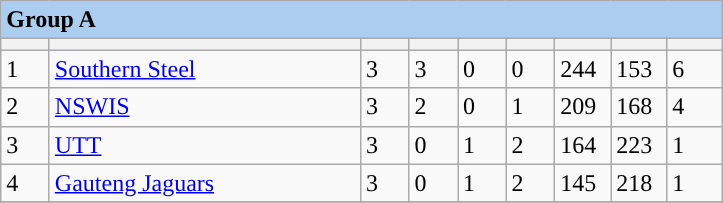<table class="wikitable collapsible">
<tr>
<td colspan=11 style="background-color:#ABCDEF"><strong>Group A</strong></td>
</tr>
<tr>
<th width="25"></th>
<th width="200"></th>
<th width="25"></th>
<th width="25"></th>
<th width="25"></th>
<th width="25"></th>
<th width="30"></th>
<th width="30"></th>
<th width="30"></th>
</tr>
<tr style="background:#">
<td>1</td>
<td style="text-align:left"> <a href='#'>Southern Steel</a></td>
<td>3</td>
<td>3</td>
<td>0</td>
<td>0</td>
<td>244</td>
<td>153</td>
<td>6</td>
</tr>
<tr style="background:#">
<td>2</td>
<td style="text-align:left"> <a href='#'>NSWIS</a></td>
<td>3</td>
<td>2</td>
<td>0</td>
<td>1</td>
<td>209</td>
<td>168</td>
<td>4</td>
</tr>
<tr style="background:#">
<td>3</td>
<td style="text-align:left"> <a href='#'>UTT</a></td>
<td>3</td>
<td>0</td>
<td>1</td>
<td>2</td>
<td>164</td>
<td>223</td>
<td>1</td>
</tr>
<tr style="background:#">
<td>4</td>
<td style="text-align:left"> <a href='#'>Gauteng Jaguars</a></td>
<td>3</td>
<td>0</td>
<td>1</td>
<td>2</td>
<td>145</td>
<td>218</td>
<td>1</td>
</tr>
<tr>
</tr>
</table>
